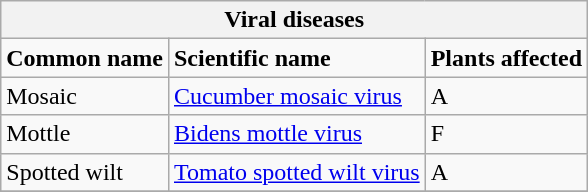<table class="wikitable" style="clear">
<tr>
<th colspan=3><strong>Viral diseases</strong><br></th>
</tr>
<tr>
<td><strong>Common name</strong></td>
<td><strong>Scientific name</strong></td>
<td><strong>Plants affected</strong></td>
</tr>
<tr>
<td>Mosaic</td>
<td><a href='#'>Cucumber mosaic virus</a></td>
<td>A</td>
</tr>
<tr>
<td>Mottle</td>
<td><a href='#'>Bidens mottle virus</a></td>
<td>F</td>
</tr>
<tr>
<td>Spotted wilt</td>
<td><a href='#'>Tomato spotted wilt virus</a></td>
<td>A</td>
</tr>
<tr>
</tr>
</table>
